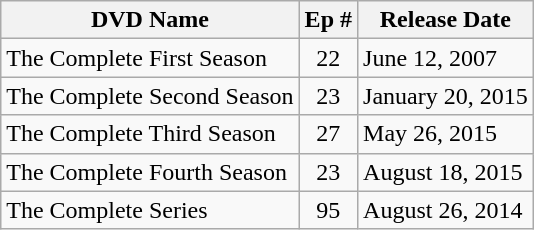<table class="wikitable">
<tr>
<th>DVD Name</th>
<th>Ep #</th>
<th>Release Date</th>
</tr>
<tr>
<td>The Complete First Season</td>
<td style="text-align:center;">22</td>
<td>June 12, 2007</td>
</tr>
<tr>
<td>The Complete Second Season</td>
<td style="text-align:center;">23</td>
<td>January 20, 2015</td>
</tr>
<tr>
<td>The Complete Third Season</td>
<td style="text-align:center;">27</td>
<td>May 26, 2015</td>
</tr>
<tr>
<td>The Complete Fourth Season</td>
<td style="text-align:center;">23</td>
<td>August 18, 2015</td>
</tr>
<tr>
<td>The Complete Series</td>
<td style="text-align:center;">95</td>
<td>August 26, 2014</td>
</tr>
</table>
